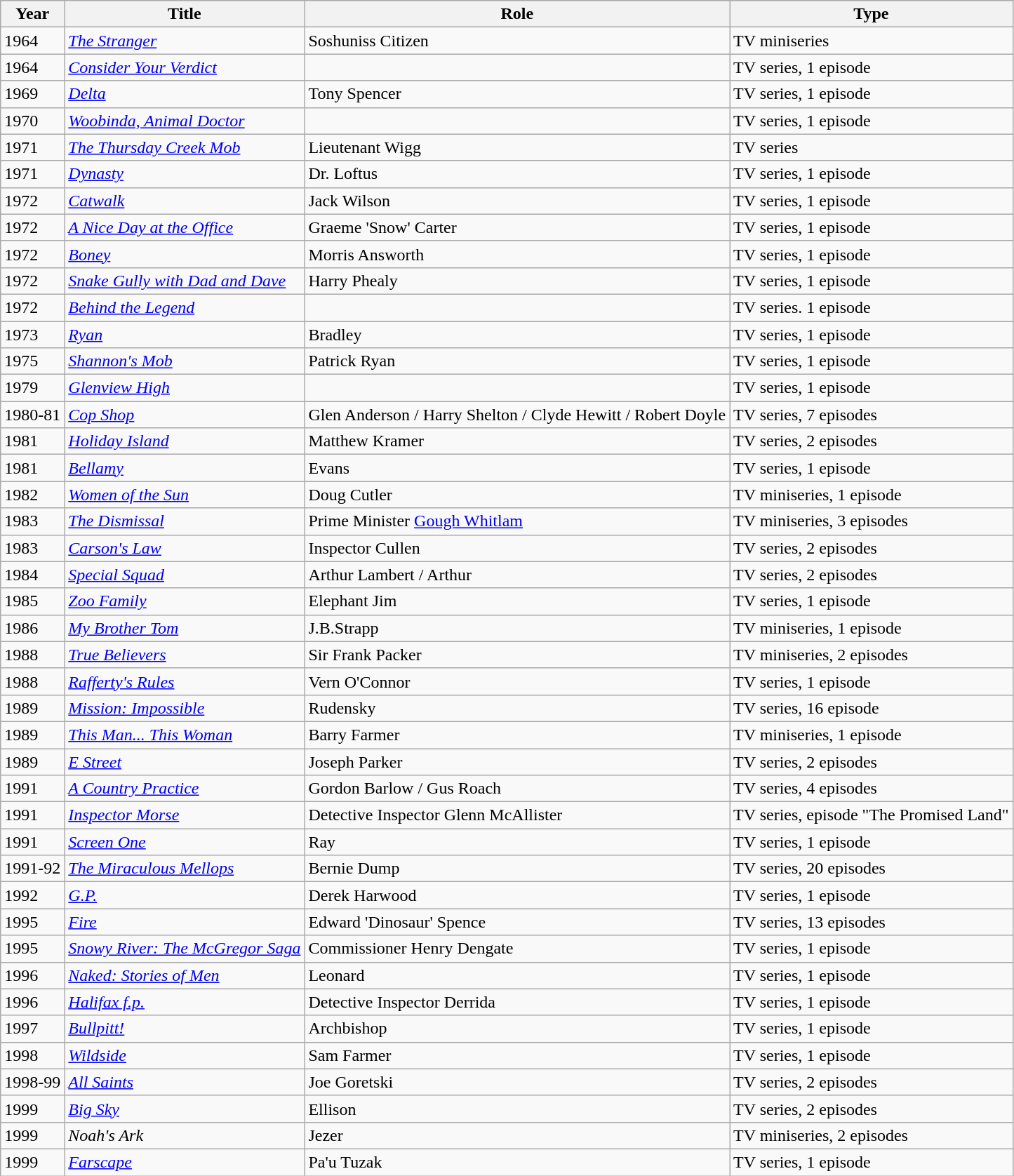<table class="wikitable">
<tr>
<th>Year</th>
<th>Title</th>
<th>Role</th>
<th>Type</th>
</tr>
<tr>
<td>1964</td>
<td><em><a href='#'>The Stranger</a></em></td>
<td>Soshuniss Citizen</td>
<td>TV miniseries</td>
</tr>
<tr>
<td>1964</td>
<td><em><a href='#'>Consider Your Verdict</a></em></td>
<td></td>
<td>TV series, 1 episode</td>
</tr>
<tr>
<td>1969</td>
<td><em><a href='#'>Delta</a></em></td>
<td>Tony Spencer</td>
<td>TV series, 1 episode</td>
</tr>
<tr>
<td>1970</td>
<td><em><a href='#'>Woobinda, Animal Doctor</a></em></td>
<td></td>
<td>TV series, 1 episode</td>
</tr>
<tr>
<td>1971</td>
<td><em><a href='#'>The Thursday Creek Mob</a></em></td>
<td>Lieutenant Wigg</td>
<td>TV series</td>
</tr>
<tr>
<td>1971</td>
<td><em><a href='#'>Dynasty</a></em></td>
<td>Dr. Loftus</td>
<td>TV series, 1 episode</td>
</tr>
<tr>
<td>1972</td>
<td><em><a href='#'>Catwalk</a></em></td>
<td>Jack Wilson</td>
<td>TV series, 1 episode</td>
</tr>
<tr>
<td>1972</td>
<td><em><a href='#'>A Nice Day at the Office</a></em></td>
<td>Graeme 'Snow' Carter</td>
<td>TV series, 1 episode</td>
</tr>
<tr>
<td>1972</td>
<td><em><a href='#'>Boney</a></em></td>
<td>Morris Answorth</td>
<td>TV series, 1 episode</td>
</tr>
<tr>
<td>1972</td>
<td><em><a href='#'>Snake Gully with Dad and Dave</a></em></td>
<td>Harry Phealy</td>
<td>TV series, 1 episode</td>
</tr>
<tr>
<td>1972</td>
<td><em><a href='#'>Behind the Legend</a></em></td>
<td></td>
<td>TV series. 1 episode</td>
</tr>
<tr>
<td>1973</td>
<td><em><a href='#'>Ryan</a></em></td>
<td>Bradley</td>
<td>TV series, 1 episode</td>
</tr>
<tr>
<td>1975</td>
<td><em><a href='#'>Shannon's Mob</a></em></td>
<td>Patrick Ryan</td>
<td>TV series, 1 episode</td>
</tr>
<tr>
<td>1979</td>
<td><em><a href='#'>Glenview High</a></em></td>
<td></td>
<td>TV series, 1 episode</td>
</tr>
<tr>
<td>1980-81</td>
<td><em><a href='#'>Cop Shop</a></em></td>
<td>Glen Anderson / Harry Shelton / Clyde Hewitt / Robert Doyle</td>
<td>TV series, 7 episodes</td>
</tr>
<tr>
<td>1981</td>
<td><em><a href='#'>Holiday Island</a></em></td>
<td>Matthew Kramer</td>
<td>TV series, 2 episodes</td>
</tr>
<tr>
<td>1981</td>
<td><em><a href='#'>Bellamy</a></em></td>
<td>Evans</td>
<td>TV series, 1 episode</td>
</tr>
<tr>
<td>1982</td>
<td><em><a href='#'>Women of the Sun</a></em></td>
<td>Doug Cutler</td>
<td>TV miniseries, 1 episode</td>
</tr>
<tr>
<td>1983</td>
<td><em><a href='#'>The Dismissal</a></em></td>
<td>Prime Minister <a href='#'>Gough Whitlam</a></td>
<td>TV miniseries, 3 episodes</td>
</tr>
<tr>
<td>1983</td>
<td><em><a href='#'>Carson's Law</a></em></td>
<td>Inspector Cullen</td>
<td>TV series, 2 episodes</td>
</tr>
<tr>
<td>1984</td>
<td><em><a href='#'>Special Squad</a></em></td>
<td>Arthur Lambert / Arthur</td>
<td>TV series, 2 episodes</td>
</tr>
<tr>
<td>1985</td>
<td><em><a href='#'>Zoo Family</a></em></td>
<td>Elephant Jim</td>
<td>TV series, 1 episode</td>
</tr>
<tr>
<td>1986</td>
<td><em><a href='#'>My Brother Tom</a></em></td>
<td>J.B.Strapp</td>
<td>TV miniseries, 1 episode</td>
</tr>
<tr>
<td>1988</td>
<td><em><a href='#'>True Believers</a></em></td>
<td>Sir Frank Packer</td>
<td>TV miniseries, 2 episodes</td>
</tr>
<tr>
<td>1988</td>
<td><em><a href='#'>Rafferty's Rules</a></em></td>
<td>Vern O'Connor</td>
<td>TV series, 1 episode</td>
</tr>
<tr>
<td>1989</td>
<td><em><a href='#'>Mission: Impossible</a></em></td>
<td>Rudensky</td>
<td>TV series, 16 episode</td>
</tr>
<tr>
<td>1989</td>
<td><em><a href='#'>This Man... This Woman</a></em></td>
<td>Barry Farmer</td>
<td>TV miniseries, 1 episode</td>
</tr>
<tr>
<td>1989</td>
<td><em><a href='#'>E Street</a></em></td>
<td>Joseph Parker</td>
<td>TV series, 2 episodes</td>
</tr>
<tr>
<td>1991</td>
<td><em><a href='#'>A Country Practice</a></em></td>
<td>Gordon Barlow / Gus Roach</td>
<td>TV series, 4 episodes</td>
</tr>
<tr>
<td>1991</td>
<td><em><a href='#'>Inspector Morse</a></em></td>
<td>Detective Inspector Glenn McAllister</td>
<td>TV series, episode "The Promised Land"</td>
</tr>
<tr>
<td>1991</td>
<td><em><a href='#'>Screen One</a></em></td>
<td>Ray</td>
<td>TV series, 1 episode</td>
</tr>
<tr>
<td>1991-92</td>
<td><em><a href='#'>The Miraculous Mellops</a></em></td>
<td>Bernie Dump</td>
<td>TV series, 20 episodes</td>
</tr>
<tr>
<td>1992</td>
<td><em><a href='#'>G.P.</a></em></td>
<td>Derek Harwood</td>
<td>TV series, 1 episode</td>
</tr>
<tr>
<td>1995</td>
<td><em><a href='#'>Fire</a></em></td>
<td>Edward 'Dinosaur' Spence</td>
<td>TV series, 13 episodes</td>
</tr>
<tr>
<td>1995</td>
<td><em><a href='#'>Snowy River: The McGregor Saga</a></em></td>
<td>Commissioner Henry Dengate</td>
<td>TV series, 1 episode</td>
</tr>
<tr>
<td>1996</td>
<td><em><a href='#'>Naked: Stories of Men</a></em></td>
<td>Leonard</td>
<td>TV series, 1 episode</td>
</tr>
<tr>
<td>1996</td>
<td><em><a href='#'>Halifax f.p.</a></em></td>
<td>Detective Inspector Derrida</td>
<td>TV series, 1 episode</td>
</tr>
<tr>
<td>1997</td>
<td><em><a href='#'>Bullpitt!</a></em></td>
<td>Archbishop</td>
<td>TV series, 1 episode</td>
</tr>
<tr>
<td>1998</td>
<td><em><a href='#'>Wildside</a></em></td>
<td>Sam Farmer</td>
<td>TV series, 1 episode</td>
</tr>
<tr>
<td>1998-99</td>
<td><em><a href='#'>All Saints</a></em></td>
<td>Joe Goretski</td>
<td>TV series, 2 episodes</td>
</tr>
<tr>
<td>1999</td>
<td><em><a href='#'>Big Sky</a></em></td>
<td>Ellison</td>
<td>TV series, 2 episodes</td>
</tr>
<tr>
<td>1999</td>
<td><em>Noah's Ark</em></td>
<td>Jezer</td>
<td>TV miniseries, 2 episodes</td>
</tr>
<tr>
<td>1999</td>
<td><em><a href='#'>Farscape</a></em></td>
<td>Pa'u Tuzak</td>
<td>TV series, 1 episode</td>
</tr>
</table>
